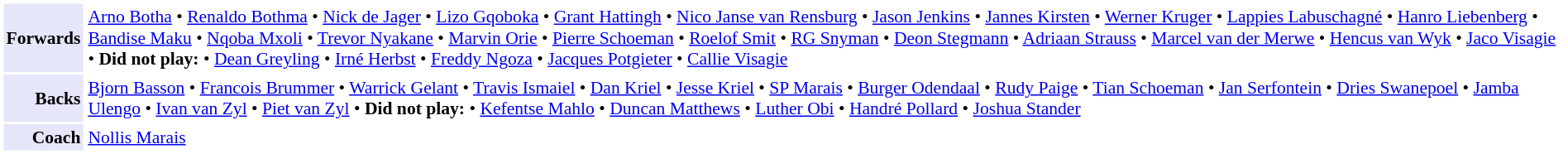<table cellpadding="2" style="border: 1px solid white; font-size:90%;">
<tr>
<td style="text-align:right;" bgcolor="lavender"><strong>Forwards</strong></td>
<td style="text-align:left;"><a href='#'>Arno Botha</a> • <a href='#'>Renaldo Bothma</a> • <a href='#'>Nick de Jager</a> • <a href='#'>Lizo Gqoboka</a> • <a href='#'>Grant Hattingh</a> • <a href='#'>Nico Janse van Rensburg</a> • <a href='#'>Jason Jenkins</a> • <a href='#'>Jannes Kirsten</a> • <a href='#'>Werner Kruger</a> • <a href='#'>Lappies Labuschagné</a> • <a href='#'>Hanro Liebenberg</a> • <a href='#'>Bandise Maku</a> • <a href='#'>Nqoba Mxoli</a> • <a href='#'>Trevor Nyakane</a> • <a href='#'>Marvin Orie</a> • <a href='#'>Pierre Schoeman</a> • <a href='#'>Roelof Smit</a> • <a href='#'>RG Snyman</a> • <a href='#'>Deon Stegmann</a> • <a href='#'>Adriaan Strauss</a> • <a href='#'>Marcel van der Merwe</a> • <a href='#'>Hencus van Wyk</a> • <a href='#'>Jaco Visagie</a> • <strong>Did not play:</strong> • <a href='#'>Dean Greyling</a> • <a href='#'>Irné Herbst</a> • <a href='#'>Freddy Ngoza</a> • <a href='#'>Jacques Potgieter</a> • <a href='#'>Callie Visagie</a></td>
</tr>
<tr>
<td style="text-align:right;" bgcolor="lavender"><strong>Backs</strong></td>
<td style="text-align:left;"><a href='#'>Bjorn Basson</a> • <a href='#'>Francois Brummer</a> • <a href='#'>Warrick Gelant</a> • <a href='#'>Travis Ismaiel</a> • <a href='#'>Dan Kriel</a> • <a href='#'>Jesse Kriel</a> • <a href='#'>SP Marais</a> • <a href='#'>Burger Odendaal</a> • <a href='#'>Rudy Paige</a> • <a href='#'>Tian Schoeman</a> • <a href='#'>Jan Serfontein</a> • <a href='#'>Dries Swanepoel</a> • <a href='#'>Jamba Ulengo</a> • <a href='#'>Ivan van Zyl</a> • <a href='#'>Piet van Zyl</a> • <strong>Did not play:</strong> • <a href='#'>Kefentse Mahlo</a> • <a href='#'>Duncan Matthews</a> • <a href='#'>Luther Obi</a> • <a href='#'>Handré Pollard</a> • <a href='#'>Joshua Stander</a></td>
</tr>
<tr>
<td style="text-align:right;" bgcolor="lavender"><strong>Coach</strong></td>
<td style="text-align:left;"><a href='#'>Nollis Marais</a></td>
</tr>
</table>
